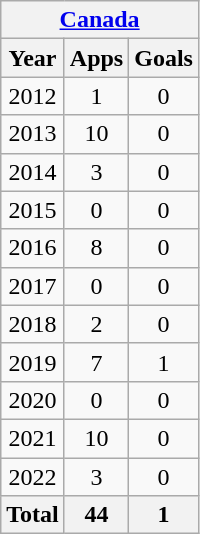<table class="wikitable" style="text-align:center">
<tr>
<th colspan="3"><a href='#'>Canada</a></th>
</tr>
<tr>
<th>Year</th>
<th>Apps</th>
<th>Goals</th>
</tr>
<tr>
<td>2012</td>
<td>1</td>
<td>0</td>
</tr>
<tr>
<td>2013</td>
<td>10</td>
<td>0</td>
</tr>
<tr>
<td>2014</td>
<td>3</td>
<td>0</td>
</tr>
<tr>
<td>2015</td>
<td>0</td>
<td>0</td>
</tr>
<tr>
<td>2016</td>
<td>8</td>
<td>0</td>
</tr>
<tr>
<td>2017</td>
<td>0</td>
<td>0</td>
</tr>
<tr>
<td>2018</td>
<td>2</td>
<td>0</td>
</tr>
<tr>
<td>2019</td>
<td>7</td>
<td>1</td>
</tr>
<tr>
<td>2020</td>
<td>0</td>
<td>0</td>
</tr>
<tr>
<td>2021</td>
<td>10</td>
<td>0</td>
</tr>
<tr>
<td>2022</td>
<td>3</td>
<td>0</td>
</tr>
<tr>
<th>Total</th>
<th>44</th>
<th>1</th>
</tr>
</table>
